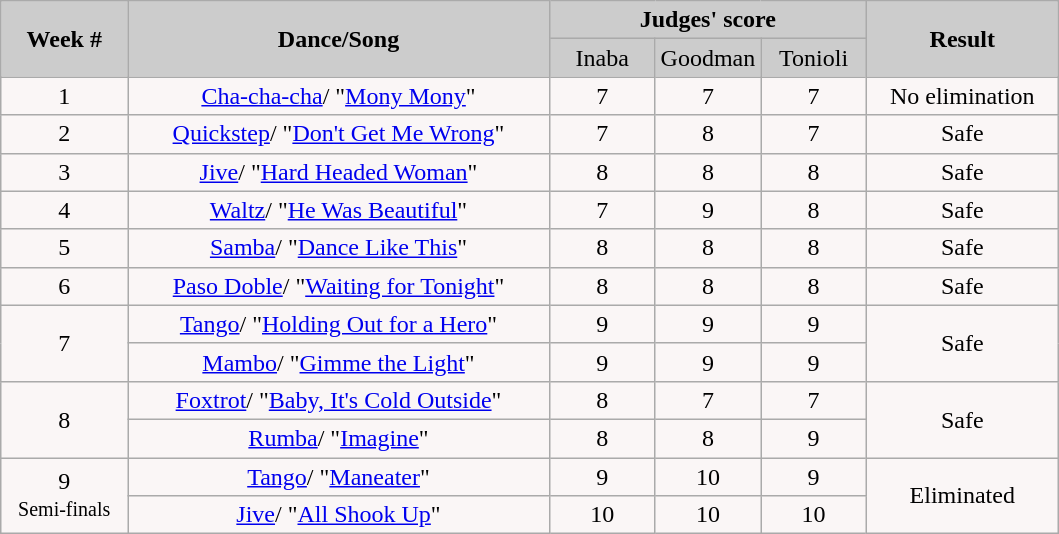<table class="wikitable">
<tr style="text-align:Center; background:#ccc;">
<td rowspan="2"><strong>Week #</strong></td>
<td rowspan="2"><strong>Dance/Song</strong></td>
<td colspan="3"><strong>Judges' score</strong></td>
<td rowspan="2"><strong>Result</strong></td>
</tr>
<tr style="text-align:center; background:#ccc;">
<td style="width:10%; ">Inaba</td>
<td style="width:10%; ">Goodman</td>
<td style="width:10%; ">Tonioli</td>
</tr>
<tr>
<td style="text-align:center; background:#faf6f6;">1</td>
<td style="text-align:center; background:#faf6f6;"><a href='#'>Cha-cha-cha</a>/ "<a href='#'>Mony Mony</a>"</td>
<td style="text-align:center; background:#faf6f6;">7</td>
<td style="text-align:center; background:#faf6f6;">7</td>
<td style="text-align:center; background:#faf6f6;">7</td>
<td style="text-align:center; background:#faf6f6;">No elimination</td>
</tr>
<tr style="text-align:center; background:#faf6f6;">
<td>2</td>
<td><a href='#'>Quickstep</a>/ "<a href='#'>Don't Get Me Wrong</a>"</td>
<td>7</td>
<td>8</td>
<td>7</td>
<td>Safe</td>
</tr>
<tr>
<td style="text-align:center; background:#faf6f6;">3</td>
<td style="text-align:center; background:#faf6f6;"><a href='#'>Jive</a>/ "<a href='#'>Hard Headed Woman</a>"</td>
<td style="text-align:center; background:#faf6f6;">8</td>
<td style="text-align:center; background:#faf6f6;">8</td>
<td style="text-align:center; background:#faf6f6;">8</td>
<td style="text-align:center; background:#faf6f6;">Safe</td>
</tr>
<tr>
<td style="text-align:center; background:#faf6f6;">4</td>
<td style="text-align:center; background:#faf6f6;"><a href='#'>Waltz</a>/ "<a href='#'>He Was Beautiful</a>"</td>
<td style="text-align:center; background:#faf6f6;">7</td>
<td style="text-align:center; background:#faf6f6;">9</td>
<td style="text-align:center; background:#faf6f6;">8</td>
<td style="text-align:center; background:#faf6f6;">Safe</td>
</tr>
<tr>
<td style="text-align:center; background:#faf6f6;">5</td>
<td style="text-align:center; background:#faf6f6;"><a href='#'>Samba</a>/ "<a href='#'>Dance Like This</a>"</td>
<td style="text-align:center; background:#faf6f6;">8</td>
<td style="text-align:center; background:#faf6f6;">8</td>
<td style="text-align:center; background:#faf6f6;">8</td>
<td style="text-align:center; background:#faf6f6;">Safe</td>
</tr>
<tr>
<td style="text-align:center; background:#faf6f6;">6</td>
<td style="text-align:center; background:#faf6f6;"><a href='#'>Paso Doble</a>/ "<a href='#'>Waiting for Tonight</a>"</td>
<td style="text-align:center; background:#faf6f6;">8</td>
<td style="text-align:center; background:#faf6f6;">8</td>
<td style="text-align:center; background:#faf6f6;">8</td>
<td style="text-align:center; background:#faf6f6;">Safe</td>
</tr>
<tr>
<td rowspan="2" style="text-align:center; background:#faf6f6;">7</td>
<td style="text-align:center; background:#faf6f6;"><a href='#'>Tango</a>/ "<a href='#'>Holding Out for a Hero</a>"</td>
<td style="text-align:center; background:#faf6f6;">9</td>
<td style="text-align:center; background:#faf6f6;">9</td>
<td style="text-align:center; background:#faf6f6;">9</td>
<td rowspan="2" style="text-align:center; background:#faf6f6;">Safe</td>
</tr>
<tr>
<td style="text-align:center; background:#faf6f6;"><a href='#'>Mambo</a>/ "<a href='#'>Gimme the Light</a>"</td>
<td style="text-align:center; background:#faf6f6;">9</td>
<td style="text-align:center; background:#faf6f6;">9</td>
<td style="text-align:center; background:#faf6f6;">9</td>
</tr>
<tr>
<td rowspan="2" style="text-align:center; background:#faf6f6;">8</td>
<td style="text-align:center; background:#faf6f6;"><a href='#'>Foxtrot</a>/ "<a href='#'>Baby, It's Cold Outside</a>"</td>
<td style="text-align:center; background:#faf6f6;">8</td>
<td style="text-align:center; background:#faf6f6;">7</td>
<td style="text-align:center; background:#faf6f6;">7</td>
<td rowspan="2" style="text-align:center; background:#faf6f6;">Safe</td>
</tr>
<tr>
<td style="text-align:center; background:#faf6f6;"><a href='#'>Rumba</a>/ "<a href='#'>Imagine</a>"</td>
<td style="text-align:center; background:#faf6f6;">8</td>
<td style="text-align:center; background:#faf6f6;">8</td>
<td style="text-align:center; background:#faf6f6;">9</td>
</tr>
<tr>
<td rowspan="2" style="text-align:center; background:#faf6f6;">9<br><small>Semi-finals</small></td>
<td style="text-align:center; background:#faf6f6;"><a href='#'>Tango</a>/ "<a href='#'>Maneater</a>"</td>
<td style="text-align:center; background:#faf6f6;">9</td>
<td style="text-align:center; background:#faf6f6;">10</td>
<td style="text-align:center; background:#faf6f6;">9</td>
<td rowspan="2" style="text-align:center; background:#faf6f6;">Eliminated</td>
</tr>
<tr>
<td style="text-align:center; background:#faf6f6;"><a href='#'>Jive</a>/ "<a href='#'>All Shook Up</a>"</td>
<td style="text-align:center; background:#faf6f6;">10</td>
<td style="text-align:center; background:#faf6f6;">10</td>
<td style="text-align:center; background:#faf6f6;">10</td>
</tr>
</table>
